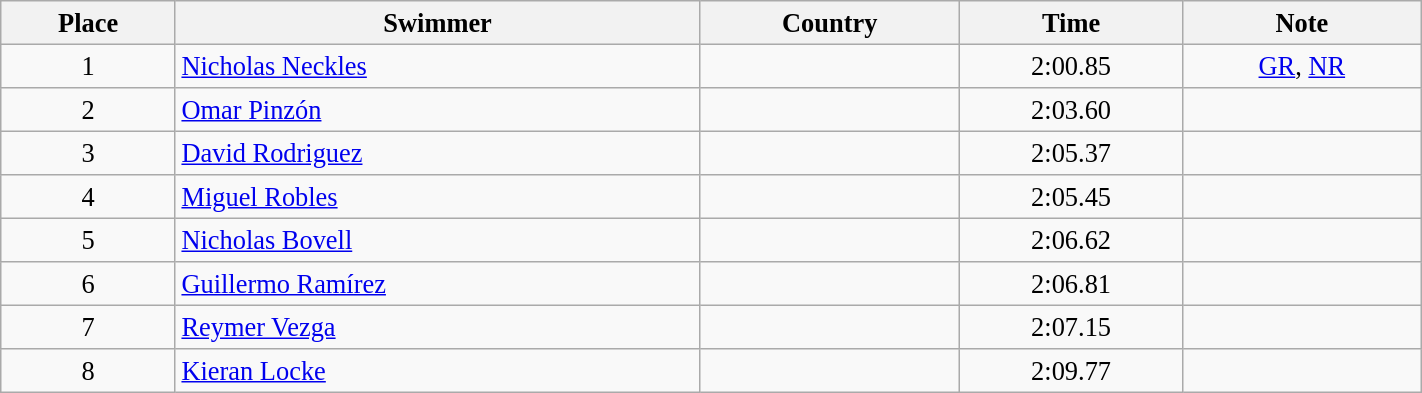<table class="wikitable" style=" text-align:center; font-size:110%;" width="75%">
<tr>
<th>Place</th>
<th>Swimmer</th>
<th>Country</th>
<th>Time</th>
<th>Note</th>
</tr>
<tr>
<td>1</td>
<td align=left><a href='#'>Nicholas Neckles</a></td>
<td align=left></td>
<td>2:00.85</td>
<td><a href='#'>GR</a>, <a href='#'>NR</a></td>
</tr>
<tr>
<td>2</td>
<td align=left><a href='#'>Omar Pinzón</a></td>
<td align=left></td>
<td>2:03.60</td>
<td></td>
</tr>
<tr>
<td>3</td>
<td align=left><a href='#'>David Rodriguez</a></td>
<td align=left></td>
<td>2:05.37</td>
<td></td>
</tr>
<tr>
<td>4</td>
<td align=left><a href='#'>Miguel Robles</a></td>
<td align=left></td>
<td>2:05.45</td>
<td></td>
</tr>
<tr>
<td>5</td>
<td align=left><a href='#'>Nicholas Bovell</a></td>
<td align=left></td>
<td>2:06.62</td>
<td></td>
</tr>
<tr>
<td>6</td>
<td align=left><a href='#'>Guillermo Ramírez</a></td>
<td align=left></td>
<td>2:06.81</td>
<td></td>
</tr>
<tr>
<td>7</td>
<td align=left><a href='#'>Reymer Vezga</a></td>
<td align=left></td>
<td>2:07.15</td>
<td></td>
</tr>
<tr>
<td>8</td>
<td align=left><a href='#'>Kieran Locke</a></td>
<td align=left></td>
<td>2:09.77</td>
<td></td>
</tr>
</table>
